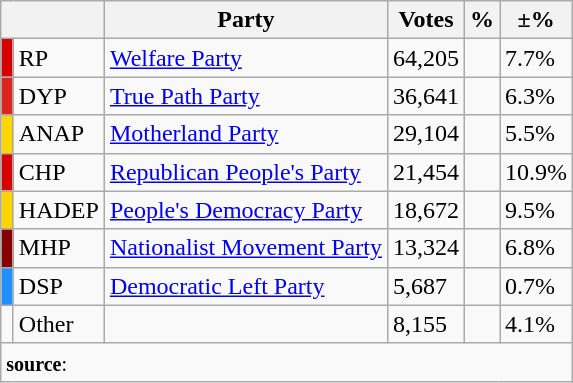<table class="wikitable">
<tr>
<th colspan="2"></th>
<th>Party</th>
<th>Votes</th>
<th>%</th>
<th>±%</th>
</tr>
<tr>
<td bgcolor="#D60000" width="1"></td>
<td>RP</td>
<td><a href='#'>Welfare Party</a></td>
<td>64,205</td>
<td></td>
<td> 7.7%</td>
</tr>
<tr>
<td bgcolor="#DA251C" width="1"></td>
<td>DYP</td>
<td><a href='#'>True Path Party</a></td>
<td>36,641</td>
<td></td>
<td> 6.3%</td>
</tr>
<tr align="left">
<td bgcolor="#FFD700" width="1"></td>
<td>ANAP</td>
<td><a href='#'>Motherland Party</a></td>
<td>29,104</td>
<td></td>
<td> 5.5%</td>
</tr>
<tr align="left">
<td bgcolor="#D50000" width="1"></td>
<td>CHP</td>
<td><a href='#'>Republican People's Party</a></td>
<td>21,454</td>
<td></td>
<td> 10.9%</td>
</tr>
<tr align="left">
<td bgcolor="#FDD300" width="1"></td>
<td>HADEP</td>
<td><a href='#'>People's Democracy Party</a></td>
<td>18,672</td>
<td></td>
<td> 9.5%</td>
</tr>
<tr>
<td bgcolor="#870000" width="1"></td>
<td>MHP</td>
<td><a href='#'>Nationalist Movement Party</a></td>
<td>13,324</td>
<td></td>
<td> 6.8%</td>
</tr>
<tr>
<td bgcolor="#1E90FF" width="1"></td>
<td>DSP</td>
<td><a href='#'>Democratic Left Party</a></td>
<td>5,687</td>
<td></td>
<td> 0.7%</td>
</tr>
<tr>
<td></td>
<td>Other</td>
<td></td>
<td>8,155</td>
<td></td>
<td> 4.1%</td>
</tr>
<tr>
<td colspan="9" align="left"><small><strong>source</strong>: </small></td>
</tr>
</table>
